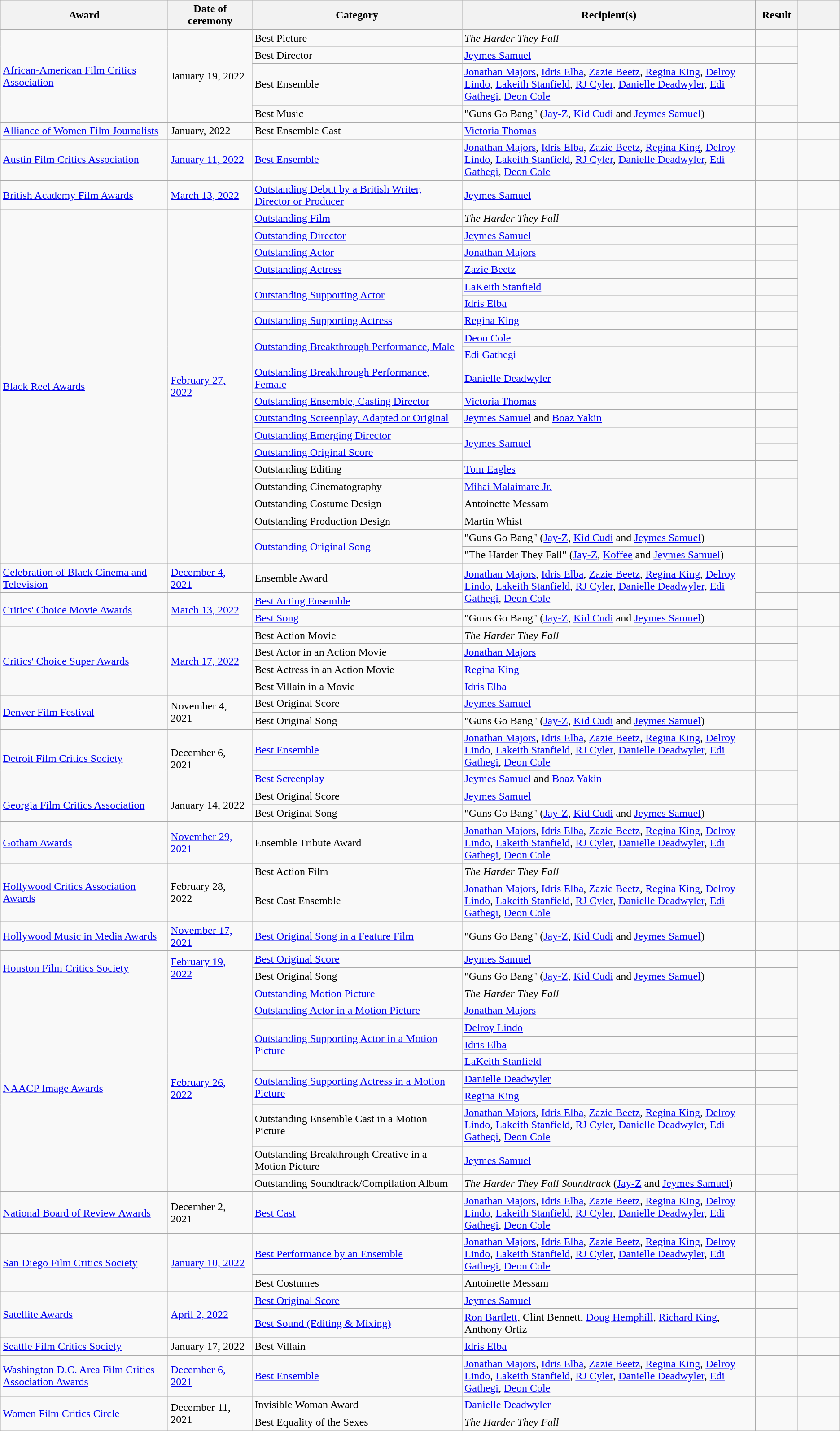<table class="wikitable plainrowheaders sortable">
<tr>
<th scope="col" style="width:20%;">Award</th>
<th scope="col" style="width:10%;">Date of ceremony</th>
<th scope="col" style="width:25%;">Category</th>
<th scope="col" style="width:35%;">Recipient(s)</th>
<th scope="col" style="width:5%;">Result</th>
<th class="unsortable" scope="col" style="width:10%;"></th>
</tr>
<tr>
<td rowspan="4"><a href='#'>African-American Film Critics Association</a></td>
<td rowspan="4">January 19, 2022</td>
<td>Best Picture</td>
<td><em>The Harder They Fall</em></td>
<td></td>
<td rowspan="4" style="text-align:center;"></td>
</tr>
<tr>
<td>Best Director</td>
<td><a href='#'>Jeymes Samuel</a></td>
<td></td>
</tr>
<tr>
<td>Best Ensemble</td>
<td><a href='#'>Jonathan Majors</a>, <a href='#'>Idris Elba</a>, <a href='#'>Zazie Beetz</a>, <a href='#'>Regina King</a>, <a href='#'>Delroy Lindo</a>, <a href='#'>Lakeith Stanfield</a>, <a href='#'>RJ Cyler</a>, <a href='#'>Danielle Deadwyler</a>, <a href='#'>Edi Gathegi</a>, <a href='#'>Deon Cole</a></td>
<td></td>
</tr>
<tr>
<td>Best Music</td>
<td>"Guns Go Bang" (<a href='#'>Jay-Z</a>, <a href='#'>Kid Cudi</a> and <a href='#'>Jeymes Samuel</a>)</td>
<td></td>
</tr>
<tr>
<td rowspan="1"><a href='#'>Alliance of Women Film Journalists</a></td>
<td rowspan="1">January, 2022</td>
<td>Best Ensemble Cast</td>
<td><a href='#'>Victoria Thomas</a></td>
<td></td>
<td rowspan="1" style="text-align:center;"></td>
</tr>
<tr>
<td><a href='#'>Austin Film Critics Association</a></td>
<td><a href='#'>January 11, 2022</a></td>
<td><a href='#'>Best Ensemble</a></td>
<td><a href='#'>Jonathan Majors</a>, <a href='#'>Idris Elba</a>, <a href='#'>Zazie Beetz</a>, <a href='#'>Regina King</a>, <a href='#'>Delroy Lindo</a>, <a href='#'>Lakeith Stanfield</a>, <a href='#'>RJ Cyler</a>, <a href='#'>Danielle Deadwyler</a>, <a href='#'>Edi Gathegi</a>, <a href='#'>Deon Cole</a></td>
<td></td>
<td style="text-align:center;"></td>
</tr>
<tr>
<td><a href='#'>British Academy Film Awards</a></td>
<td><a href='#'>March 13, 2022</a></td>
<td><a href='#'>Outstanding Debut by a British Writer, Director or Producer</a></td>
<td><a href='#'>Jeymes Samuel</a></td>
<td></td>
<td style="text-align:center;"></td>
</tr>
<tr>
<td rowspan="20"><a href='#'>Black Reel Awards</a></td>
<td rowspan="20"><a href='#'>February 27, 2022</a></td>
<td><a href='#'>Outstanding Film</a></td>
<td><em>The Harder They Fall</em></td>
<td></td>
<td rowspan="20" style="text-align:center;"></td>
</tr>
<tr>
<td><a href='#'>Outstanding Director</a></td>
<td><a href='#'>Jeymes Samuel</a></td>
<td></td>
</tr>
<tr>
<td><a href='#'>Outstanding Actor</a></td>
<td><a href='#'>Jonathan Majors</a></td>
<td></td>
</tr>
<tr>
<td><a href='#'>Outstanding Actress</a></td>
<td><a href='#'>Zazie Beetz</a></td>
<td></td>
</tr>
<tr>
<td rowspan="2"><a href='#'>Outstanding Supporting Actor</a></td>
<td><a href='#'>LaKeith Stanfield</a></td>
<td></td>
</tr>
<tr>
<td><a href='#'>Idris Elba</a></td>
<td></td>
</tr>
<tr>
<td><a href='#'>Outstanding Supporting Actress</a></td>
<td><a href='#'>Regina King</a></td>
<td></td>
</tr>
<tr>
<td rowspan="2"><a href='#'>Outstanding Breakthrough Performance, Male</a></td>
<td><a href='#'>Deon Cole</a></td>
<td></td>
</tr>
<tr>
<td><a href='#'>Edi Gathegi</a></td>
<td></td>
</tr>
<tr>
<td><a href='#'>Outstanding Breakthrough Performance, Female</a></td>
<td><a href='#'>Danielle Deadwyler</a></td>
<td></td>
</tr>
<tr>
<td><a href='#'>Outstanding Ensemble, Casting Director</a></td>
<td><a href='#'>Victoria Thomas</a></td>
<td></td>
</tr>
<tr>
<td><a href='#'>Outstanding Screenplay, Adapted or Original</a></td>
<td><a href='#'>Jeymes Samuel</a> and <a href='#'>Boaz Yakin</a></td>
<td></td>
</tr>
<tr>
<td><a href='#'>Outstanding Emerging Director</a></td>
<td rowspan="2"><a href='#'>Jeymes Samuel</a></td>
<td></td>
</tr>
<tr>
<td><a href='#'>Outstanding Original Score</a></td>
<td></td>
</tr>
<tr>
<td>Outstanding Editing</td>
<td><a href='#'>Tom Eagles</a></td>
<td></td>
</tr>
<tr>
<td>Outstanding Cinematography</td>
<td><a href='#'>Mihai Malaimare Jr.</a></td>
<td></td>
</tr>
<tr>
<td>Outstanding Costume Design</td>
<td>Antoinette Messam</td>
<td></td>
</tr>
<tr>
<td>Outstanding Production Design</td>
<td>Martin Whist</td>
<td></td>
</tr>
<tr>
<td rowspan="2"><a href='#'>Outstanding Original Song</a></td>
<td>"Guns Go Bang" (<a href='#'>Jay-Z</a>, <a href='#'>Kid Cudi</a> and <a href='#'>Jeymes Samuel</a>)</td>
<td></td>
</tr>
<tr>
<td>"The Harder They Fall" (<a href='#'>Jay-Z</a>, <a href='#'>Koffee</a> and <a href='#'>Jeymes Samuel</a>)</td>
<td></td>
</tr>
<tr>
<td><a href='#'>Celebration of Black Cinema and Television</a></td>
<td><a href='#'>December 4, 2021</a></td>
<td>Ensemble Award</td>
<td rowspan="2"><a href='#'>Jonathan Majors</a>, <a href='#'>Idris Elba</a>, <a href='#'>Zazie Beetz</a>, <a href='#'>Regina King</a>, <a href='#'>Delroy Lindo</a>, <a href='#'>Lakeith Stanfield</a>, <a href='#'>RJ Cyler</a>, <a href='#'>Danielle Deadwyler</a>, <a href='#'>Edi Gathegi</a>, <a href='#'>Deon Cole</a></td>
<td></td>
<td align="center"></td>
</tr>
<tr>
<td rowspan="2"><a href='#'>Critics' Choice Movie Awards</a></td>
<td rowspan="2"><a href='#'>March 13, 2022</a></td>
<td><a href='#'>Best Acting Ensemble</a></td>
<td></td>
<td rowspan="2" style="text-align:center;"></td>
</tr>
<tr>
<td><a href='#'>Best Song</a></td>
<td>"Guns Go Bang" (<a href='#'>Jay-Z</a>, <a href='#'>Kid Cudi</a> and <a href='#'>Jeymes Samuel</a>)</td>
<td></td>
</tr>
<tr>
<td rowspan="4"><a href='#'>Critics' Choice Super Awards</a></td>
<td rowspan="4"><a href='#'>March 17, 2022</a></td>
<td>Best Action Movie</td>
<td><em>The Harder They Fall</em></td>
<td></td>
<td rowspan="4" style="text-align:center;"><br></td>
</tr>
<tr>
<td>Best Actor in an Action Movie</td>
<td><a href='#'>Jonathan Majors</a></td>
<td></td>
</tr>
<tr>
<td>Best Actress in an Action Movie</td>
<td><a href='#'>Regina King</a></td>
<td></td>
</tr>
<tr>
<td>Best Villain in a Movie</td>
<td><a href='#'>Idris Elba</a></td>
<td></td>
</tr>
<tr>
<td rowspan="2"><a href='#'>Denver Film Festival</a></td>
<td rowspan="2">November 4, 2021</td>
<td>Best Original Score</td>
<td><a href='#'>Jeymes Samuel</a></td>
<td></td>
<td rowspan="2" style="text-align:center;"></td>
</tr>
<tr>
<td>Best Original Song</td>
<td>"Guns Go Bang" (<a href='#'>Jay-Z</a>, <a href='#'>Kid Cudi</a> and <a href='#'>Jeymes Samuel</a>)</td>
<td></td>
</tr>
<tr>
<td rowspan="2"><a href='#'>Detroit Film Critics Society</a></td>
<td rowspan="2">December 6, 2021</td>
<td><a href='#'>Best Ensemble</a></td>
<td><a href='#'>Jonathan Majors</a>, <a href='#'>Idris Elba</a>, <a href='#'>Zazie Beetz</a>, <a href='#'>Regina King</a>, <a href='#'>Delroy Lindo</a>, <a href='#'>Lakeith Stanfield</a>, <a href='#'>RJ Cyler</a>, <a href='#'>Danielle Deadwyler</a>, <a href='#'>Edi Gathegi</a>, <a href='#'>Deon Cole</a></td>
<td></td>
<td rowspan="2" style="text-align:center;"></td>
</tr>
<tr>
<td><a href='#'>Best Screenplay</a></td>
<td><a href='#'>Jeymes Samuel</a> and <a href='#'>Boaz Yakin</a></td>
<td></td>
</tr>
<tr>
<td rowspan="2"><a href='#'>Georgia Film Critics Association</a></td>
<td rowspan="2">January 14, 2022</td>
<td>Best Original Score</td>
<td><a href='#'>Jeymes Samuel</a></td>
<td></td>
<td rowspan="2" style="text-align:center;"></td>
</tr>
<tr>
<td>Best Original Song</td>
<td>"Guns Go Bang" (<a href='#'>Jay-Z</a>, <a href='#'>Kid Cudi</a> and <a href='#'>Jeymes Samuel</a>)</td>
<td></td>
</tr>
<tr>
<td rowspan="1"><a href='#'>Gotham Awards</a></td>
<td rowspan="1"><a href='#'>November 29, 2021</a></td>
<td>Ensemble Tribute Award</td>
<td><a href='#'>Jonathan Majors</a>, <a href='#'>Idris Elba</a>, <a href='#'>Zazie Beetz</a>, <a href='#'>Regina King</a>, <a href='#'>Delroy Lindo</a>, <a href='#'>Lakeith Stanfield</a>, <a href='#'>RJ Cyler</a>, <a href='#'>Danielle Deadwyler</a>, <a href='#'>Edi Gathegi</a>, <a href='#'>Deon Cole</a></td>
<td></td>
<td rowspan="1" style="text-align:center;"></td>
</tr>
<tr>
<td rowspan="2"><a href='#'>Hollywood Critics Association Awards</a></td>
<td rowspan="2">February 28, 2022</td>
<td>Best Action Film</td>
<td><em>The Harder They Fall</em></td>
<td></td>
<td rowspan="2" style="text-align:center;"></td>
</tr>
<tr>
<td>Best Cast Ensemble</td>
<td><a href='#'>Jonathan Majors</a>, <a href='#'>Idris Elba</a>, <a href='#'>Zazie Beetz</a>, <a href='#'>Regina King</a>, <a href='#'>Delroy Lindo</a>, <a href='#'>Lakeith Stanfield</a>, <a href='#'>RJ Cyler</a>, <a href='#'>Danielle Deadwyler</a>, <a href='#'>Edi Gathegi</a>, <a href='#'>Deon Cole</a></td>
<td></td>
</tr>
<tr>
<td><a href='#'>Hollywood Music in Media Awards</a></td>
<td><a href='#'>November 17, 2021</a></td>
<td><a href='#'>Best Original Song in a Feature Film</a></td>
<td>"Guns Go Bang" (<a href='#'>Jay-Z</a>, <a href='#'>Kid Cudi</a> and <a href='#'>Jeymes Samuel</a>)</td>
<td></td>
<td style="text-align:center;"></td>
</tr>
<tr>
<td rowspan="2"><a href='#'>Houston Film Critics Society</a></td>
<td rowspan="2"><a href='#'>February 19, 2022</a></td>
<td><a href='#'>Best Original Score</a></td>
<td><a href='#'>Jeymes Samuel</a></td>
<td></td>
<td rowspan="2" style="text-align:center;"></td>
</tr>
<tr>
<td>Best Original Song</td>
<td>"Guns Go Bang" (<a href='#'>Jay-Z</a>, <a href='#'>Kid Cudi</a> and <a href='#'>Jeymes Samuel</a>)</td>
<td></td>
</tr>
<tr>
<td rowspan="10"><a href='#'>NAACP Image Awards</a></td>
<td rowspan="10"><a href='#'>February 26, 2022</a></td>
<td><a href='#'>Outstanding Motion Picture</a></td>
<td><em>The Harder They Fall</em></td>
<td></td>
<td rowspan="10" style="text-align:center;"></td>
</tr>
<tr>
<td><a href='#'>Outstanding Actor in a Motion Picture</a></td>
<td><a href='#'>Jonathan Majors</a></td>
<td></td>
</tr>
<tr>
<td rowspan="3"><a href='#'>Outstanding Supporting Actor in a Motion Picture</a></td>
<td><a href='#'>Delroy Lindo</a></td>
<td></td>
</tr>
<tr>
<td><a href='#'>Idris Elba</a></td>
<td></td>
</tr>
<tr>
<td><a href='#'>LaKeith Stanfield</a></td>
<td></td>
</tr>
<tr>
<td rowspan="2"><a href='#'>Outstanding Supporting Actress in a Motion Picture</a></td>
<td><a href='#'>Danielle Deadwyler</a></td>
<td></td>
</tr>
<tr>
<td><a href='#'>Regina King</a></td>
<td></td>
</tr>
<tr>
<td>Outstanding Ensemble Cast in a Motion Picture</td>
<td><a href='#'>Jonathan Majors</a>, <a href='#'>Idris Elba</a>, <a href='#'>Zazie Beetz</a>, <a href='#'>Regina King</a>, <a href='#'>Delroy Lindo</a>, <a href='#'>Lakeith Stanfield</a>, <a href='#'>RJ Cyler</a>, <a href='#'>Danielle Deadwyler</a>, <a href='#'>Edi Gathegi</a>, <a href='#'>Deon Cole</a></td>
<td></td>
</tr>
<tr>
<td>Outstanding Breakthrough Creative in a Motion Picture</td>
<td><a href='#'>Jeymes Samuel</a></td>
<td></td>
</tr>
<tr>
<td>Outstanding Soundtrack/Compilation Album</td>
<td><em>The Harder They Fall Soundtrack</em> (<a href='#'>Jay-Z</a> and <a href='#'>Jeymes Samuel</a>)</td>
<td></td>
</tr>
<tr>
<td rowspan="1"><a href='#'>National Board of Review Awards</a></td>
<td rowspan="1">December 2, 2021</td>
<td><a href='#'>Best Cast</a></td>
<td><a href='#'>Jonathan Majors</a>, <a href='#'>Idris Elba</a>, <a href='#'>Zazie Beetz</a>, <a href='#'>Regina King</a>, <a href='#'>Delroy Lindo</a>, <a href='#'>Lakeith Stanfield</a>, <a href='#'>RJ Cyler</a>, <a href='#'>Danielle Deadwyler</a>, <a href='#'>Edi Gathegi</a>, <a href='#'>Deon Cole</a></td>
<td></td>
<td rowspan="1" style="text-align:center;"></td>
</tr>
<tr>
<td rowspan="2"><a href='#'>San Diego Film Critics Society</a></td>
<td rowspan="2"><a href='#'>January 10, 2022</a></td>
<td><a href='#'>Best Performance by an Ensemble</a></td>
<td><a href='#'>Jonathan Majors</a>, <a href='#'>Idris Elba</a>, <a href='#'>Zazie Beetz</a>, <a href='#'>Regina King</a>, <a href='#'>Delroy Lindo</a>, <a href='#'>Lakeith Stanfield</a>, <a href='#'>RJ Cyler</a>, <a href='#'>Danielle Deadwyler</a>, <a href='#'>Edi Gathegi</a>, <a href='#'>Deon Cole</a></td>
<td></td>
<td rowspan="2" style="text-align:center;"></td>
</tr>
<tr>
<td>Best Costumes</td>
<td>Antoinette Messam</td>
<td></td>
</tr>
<tr>
<td rowspan="2"><a href='#'>Satellite Awards</a></td>
<td rowspan="2"><a href='#'>April 2, 2022</a></td>
<td><a href='#'>Best Original Score</a></td>
<td><a href='#'>Jeymes Samuel</a></td>
<td></td>
<td rowspan="2" style="text-align:center;"></td>
</tr>
<tr>
<td><a href='#'>Best Sound (Editing & Mixing)</a></td>
<td><a href='#'>Ron Bartlett</a>, Clint Bennett, <a href='#'>Doug Hemphill</a>, <a href='#'>Richard King</a>, Anthony Ortiz</td>
<td></td>
</tr>
<tr>
<td><a href='#'>Seattle Film Critics Society</a></td>
<td>January 17, 2022</td>
<td>Best Villain</td>
<td><a href='#'>Idris Elba</a></td>
<td></td>
<td></td>
</tr>
<tr>
<td rowspan="1"><a href='#'>Washington D.C. Area Film Critics Association Awards</a></td>
<td rowspan="1"><a href='#'>December 6, 2021</a></td>
<td><a href='#'>Best Ensemble</a></td>
<td><a href='#'>Jonathan Majors</a>, <a href='#'>Idris Elba</a>, <a href='#'>Zazie Beetz</a>, <a href='#'>Regina King</a>, <a href='#'>Delroy Lindo</a>, <a href='#'>Lakeith Stanfield</a>, <a href='#'>RJ Cyler</a>, <a href='#'>Danielle Deadwyler</a>, <a href='#'>Edi Gathegi</a>, <a href='#'>Deon Cole</a></td>
<td></td>
<td rowspan="1" style="text-align:center;"></td>
</tr>
<tr>
<td rowspan="2"><a href='#'>Women Film Critics Circle</a></td>
<td rowspan="2">December 11, 2021</td>
<td>Invisible Woman Award</td>
<td><a href='#'>Danielle Deadwyler</a></td>
<td></td>
<td rowspan="2" style="text-align:center;"></td>
</tr>
<tr>
<td>Best Equality of the Sexes</td>
<td><em>The Harder They Fall</em></td>
<td></td>
</tr>
</table>
